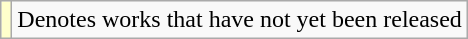<table class="wikitable">
<tr>
<td style="background:#FFFFCC;"></td>
<td>Denotes works that have not yet been released</td>
</tr>
</table>
